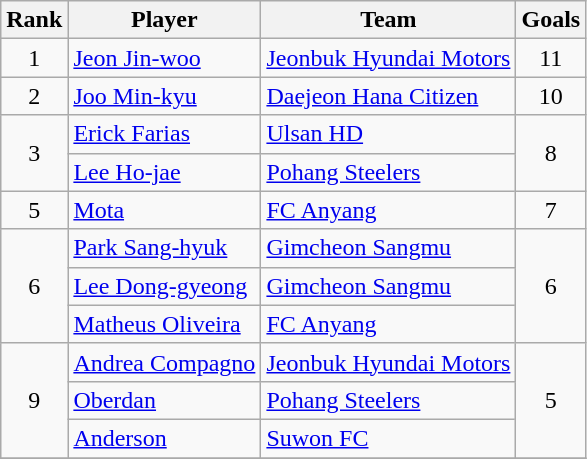<table class="wikitable">
<tr>
<th>Rank</th>
<th>Player</th>
<th>Team</th>
<th>Goals</th>
</tr>
<tr>
<td align=center>1</td>
<td> <a href='#'>Jeon Jin-woo</a></td>
<td><a href='#'>Jeonbuk Hyundai Motors</a></td>
<td align=center>11</td>
</tr>
<tr>
<td align=center>2</td>
<td> <a href='#'>Joo Min-kyu</a></td>
<td><a href='#'>Daejeon Hana Citizen</a></td>
<td align=center>10</td>
</tr>
<tr>
<td align=center rowspan=2>3</td>
<td> <a href='#'>Erick Farias</a></td>
<td><a href='#'>Ulsan HD</a></td>
<td align=center rowspan=2>8</td>
</tr>
<tr>
<td> <a href='#'>Lee Ho-jae</a></td>
<td><a href='#'>Pohang Steelers</a></td>
</tr>
<tr>
<td align=center>5</td>
<td> <a href='#'>Mota</a></td>
<td><a href='#'>FC Anyang</a></td>
<td align=center>7</td>
</tr>
<tr>
<td align=center rowspan=3>6</td>
<td> <a href='#'>Park Sang-hyuk</a></td>
<td><a href='#'>Gimcheon Sangmu</a></td>
<td align=center rowspan=3>6</td>
</tr>
<tr>
<td> <a href='#'>Lee Dong-gyeong</a></td>
<td><a href='#'>Gimcheon Sangmu</a></td>
</tr>
<tr>
<td> <a href='#'>Matheus Oliveira</a></td>
<td><a href='#'>FC Anyang</a></td>
</tr>
<tr>
<td align=center rowspan=3>9</td>
<td> <a href='#'>Andrea Compagno</a></td>
<td><a href='#'>Jeonbuk Hyundai Motors</a></td>
<td align=center rowspan=3>5</td>
</tr>
<tr>
<td> <a href='#'>Oberdan</a></td>
<td><a href='#'>Pohang Steelers</a></td>
</tr>
<tr>
<td> <a href='#'>Anderson</a></td>
<td><a href='#'>Suwon FC</a></td>
</tr>
<tr>
</tr>
</table>
